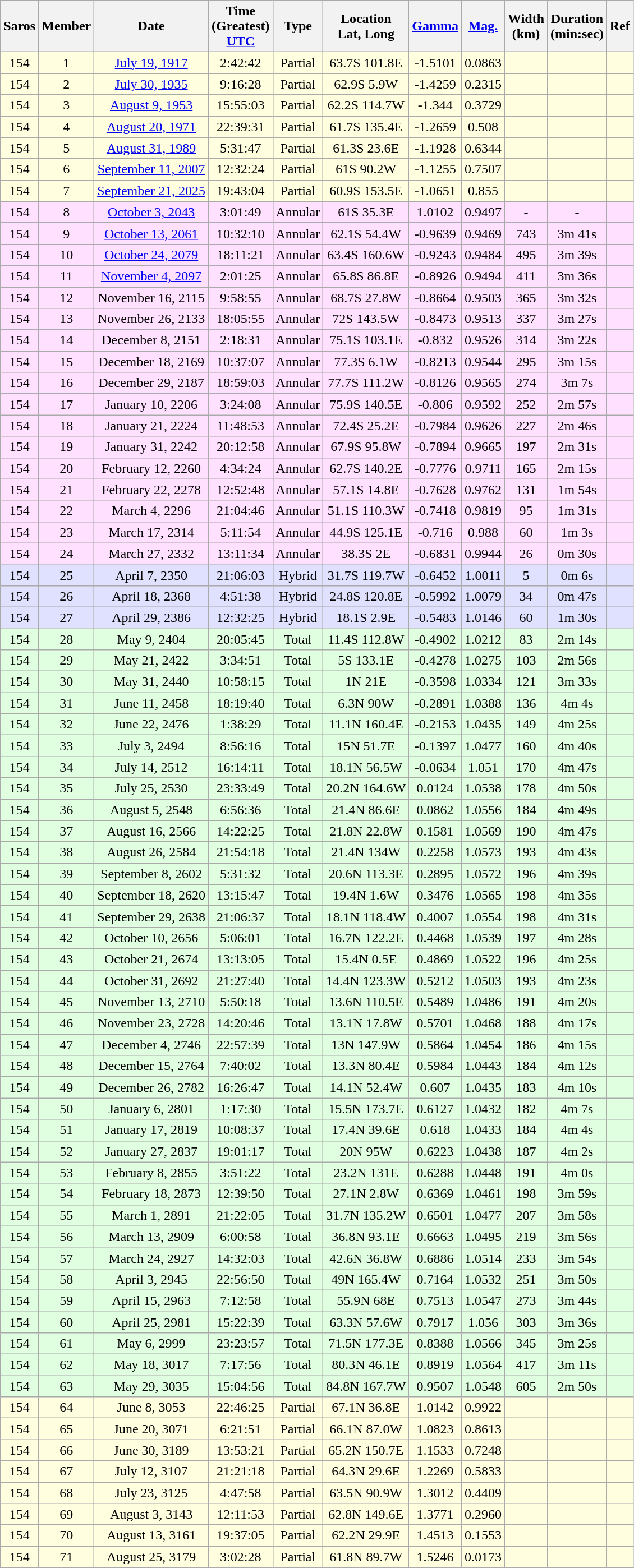<table class=wikitable>
<tr align=center>
<th>Saros</th>
<th>Member</th>
<th>Date</th>
<th>Time<br>(Greatest)<br><a href='#'>UTC</a></th>
<th>Type</th>
<th>Location<br>Lat, Long</th>
<th><a href='#'>Gamma</a></th>
<th><a href='#'>Mag.</a></th>
<th>Width<br>(km)</th>
<th>Duration<br>(min:sec)</th>
<th>Ref</th>
</tr>
<tr align=center bgcolor=#ffffe0>
<td>154</td>
<td>1</td>
<td><a href='#'>July 19, 1917</a></td>
<td>2:42:42</td>
<td>Partial</td>
<td>63.7S 101.8E</td>
<td>-1.5101</td>
<td>0.0863</td>
<td></td>
<td></td>
<td></td>
</tr>
<tr align=center bgcolor=#ffffe0>
<td>154</td>
<td>2</td>
<td><a href='#'>July 30, 1935</a></td>
<td>9:16:28</td>
<td>Partial</td>
<td>62.9S 5.9W</td>
<td>-1.4259</td>
<td>0.2315</td>
<td></td>
<td></td>
<td></td>
</tr>
<tr align=center bgcolor=#ffffe0>
<td>154</td>
<td>3</td>
<td><a href='#'>August 9, 1953</a></td>
<td>15:55:03</td>
<td>Partial</td>
<td>62.2S 114.7W</td>
<td>-1.344</td>
<td>0.3729</td>
<td></td>
<td></td>
<td></td>
</tr>
<tr align=center bgcolor=#ffffe0>
<td>154</td>
<td>4</td>
<td><a href='#'>August 20, 1971</a></td>
<td>22:39:31</td>
<td>Partial</td>
<td>61.7S 135.4E</td>
<td>-1.2659</td>
<td>0.508</td>
<td></td>
<td></td>
<td></td>
</tr>
<tr align=center bgcolor=#ffffe0>
<td>154</td>
<td>5</td>
<td><a href='#'>August 31, 1989</a></td>
<td>5:31:47</td>
<td>Partial</td>
<td>61.3S 23.6E</td>
<td>-1.1928</td>
<td>0.6344</td>
<td></td>
<td></td>
<td></td>
</tr>
<tr align=center bgcolor=#ffffe0>
<td>154</td>
<td>6</td>
<td><a href='#'>September 11, 2007</a></td>
<td>12:32:24</td>
<td>Partial</td>
<td>61S 90.2W</td>
<td>-1.1255</td>
<td>0.7507</td>
<td></td>
<td></td>
<td></td>
</tr>
<tr align=center bgcolor=#ffffe0>
<td>154</td>
<td>7</td>
<td><a href='#'>September 21, 2025</a></td>
<td>19:43:04</td>
<td>Partial</td>
<td>60.9S 153.5E</td>
<td>-1.0651</td>
<td>0.855</td>
<td></td>
<td></td>
<td></td>
</tr>
<tr align=center bgcolor=#ffe0ff>
<td>154</td>
<td>8</td>
<td><a href='#'>October 3, 2043</a></td>
<td>3:01:49</td>
<td>Annular</td>
<td>61S 35.3E</td>
<td>1.0102</td>
<td>0.9497</td>
<td>-</td>
<td>-</td>
<td></td>
</tr>
<tr align=center bgcolor=#ffe0ff>
<td>154</td>
<td>9</td>
<td><a href='#'>October 13, 2061</a></td>
<td>10:32:10</td>
<td>Annular</td>
<td>62.1S 54.4W</td>
<td>-0.9639</td>
<td>0.9469</td>
<td>743</td>
<td>3m 41s</td>
<td></td>
</tr>
<tr align=center bgcolor=#ffe0ff>
<td>154</td>
<td>10</td>
<td><a href='#'>October 24, 2079</a></td>
<td>18:11:21</td>
<td>Annular</td>
<td>63.4S 160.6W</td>
<td>-0.9243</td>
<td>0.9484</td>
<td>495</td>
<td>3m 39s</td>
<td></td>
</tr>
<tr align=center bgcolor=#ffe0ff>
<td>154</td>
<td>11</td>
<td><a href='#'>November 4, 2097</a></td>
<td>2:01:25</td>
<td>Annular</td>
<td>65.8S 86.8E</td>
<td>-0.8926</td>
<td>0.9494</td>
<td>411</td>
<td>3m 36s</td>
<td></td>
</tr>
<tr align=center bgcolor=#ffe0ff>
<td>154</td>
<td>12</td>
<td>November 16, 2115</td>
<td>9:58:55</td>
<td>Annular</td>
<td>68.7S 27.8W</td>
<td>-0.8664</td>
<td>0.9503</td>
<td>365</td>
<td>3m 32s</td>
<td></td>
</tr>
<tr align=center bgcolor=#ffe0ff>
<td>154</td>
<td>13</td>
<td>November 26, 2133</td>
<td>18:05:55</td>
<td>Annular</td>
<td>72S 143.5W</td>
<td>-0.8473</td>
<td>0.9513</td>
<td>337</td>
<td>3m 27s</td>
<td></td>
</tr>
<tr align=center bgcolor=#ffe0ff>
<td>154</td>
<td>14</td>
<td>December 8, 2151</td>
<td>2:18:31</td>
<td>Annular</td>
<td>75.1S 103.1E</td>
<td>-0.832</td>
<td>0.9526</td>
<td>314</td>
<td>3m 22s</td>
<td></td>
</tr>
<tr align=center bgcolor=#ffe0ff>
<td>154</td>
<td>15</td>
<td>December 18, 2169</td>
<td>10:37:07</td>
<td>Annular</td>
<td>77.3S 6.1W</td>
<td>-0.8213</td>
<td>0.9544</td>
<td>295</td>
<td>3m 15s</td>
<td></td>
</tr>
<tr align=center bgcolor=#ffe0ff>
<td>154</td>
<td>16</td>
<td>December 29, 2187</td>
<td>18:59:03</td>
<td>Annular</td>
<td>77.7S 111.2W</td>
<td>-0.8126</td>
<td>0.9565</td>
<td>274</td>
<td>3m 7s</td>
<td></td>
</tr>
<tr align=center bgcolor=#ffe0ff>
<td>154</td>
<td>17</td>
<td>January 10, 2206</td>
<td>3:24:08</td>
<td>Annular</td>
<td>75.9S 140.5E</td>
<td>-0.806</td>
<td>0.9592</td>
<td>252</td>
<td>2m 57s</td>
<td></td>
</tr>
<tr align=center bgcolor=#ffe0ff>
<td>154</td>
<td>18</td>
<td>January 21, 2224</td>
<td>11:48:53</td>
<td>Annular</td>
<td>72.4S 25.2E</td>
<td>-0.7984</td>
<td>0.9626</td>
<td>227</td>
<td>2m 46s</td>
<td></td>
</tr>
<tr align=center bgcolor=#ffe0ff>
<td>154</td>
<td>19</td>
<td>January 31, 2242</td>
<td>20:12:58</td>
<td>Annular</td>
<td>67.9S 95.8W</td>
<td>-0.7894</td>
<td>0.9665</td>
<td>197</td>
<td>2m 31s</td>
<td></td>
</tr>
<tr align=center bgcolor=#ffe0ff>
<td>154</td>
<td>20</td>
<td>February 12, 2260</td>
<td>4:34:24</td>
<td>Annular</td>
<td>62.7S 140.2E</td>
<td>-0.7776</td>
<td>0.9711</td>
<td>165</td>
<td>2m 15s</td>
<td></td>
</tr>
<tr align=center bgcolor=#ffe0ff>
<td>154</td>
<td>21</td>
<td>February 22, 2278</td>
<td>12:52:48</td>
<td>Annular</td>
<td>57.1S 14.8E</td>
<td>-0.7628</td>
<td>0.9762</td>
<td>131</td>
<td>1m 54s</td>
<td></td>
</tr>
<tr align=center bgcolor=#ffe0ff>
<td>154</td>
<td>22</td>
<td>March 4, 2296</td>
<td>21:04:46</td>
<td>Annular</td>
<td>51.1S 110.3W</td>
<td>-0.7418</td>
<td>0.9819</td>
<td>95</td>
<td>1m 31s</td>
<td></td>
</tr>
<tr align=center bgcolor=#ffe0ff>
<td>154</td>
<td>23</td>
<td>March 17, 2314</td>
<td>5:11:54</td>
<td>Annular</td>
<td>44.9S 125.1E</td>
<td>-0.716</td>
<td>0.988</td>
<td>60</td>
<td>1m 3s</td>
<td></td>
</tr>
<tr align=center bgcolor=#ffe0ff>
<td>154</td>
<td>24</td>
<td>March 27, 2332</td>
<td>13:11:34</td>
<td>Annular</td>
<td>38.3S 2E</td>
<td>-0.6831</td>
<td>0.9944</td>
<td>26</td>
<td>0m 30s</td>
<td></td>
</tr>
<tr align=center bgcolor=#e0e0ff>
<td>154</td>
<td>25</td>
<td>April 7, 2350</td>
<td>21:06:03</td>
<td>Hybrid</td>
<td>31.7S 119.7W</td>
<td>-0.6452</td>
<td>1.0011</td>
<td>5</td>
<td>0m 6s</td>
<td></td>
</tr>
<tr align=center bgcolor=#e0e0ff>
<td>154</td>
<td>26</td>
<td>April 18, 2368</td>
<td>4:51:38</td>
<td>Hybrid</td>
<td>24.8S 120.8E</td>
<td>-0.5992</td>
<td>1.0079</td>
<td>34</td>
<td>0m 47s</td>
<td></td>
</tr>
<tr align=center bgcolor=#e0e0ff>
<td>154</td>
<td>27</td>
<td>April 29, 2386</td>
<td>12:32:25</td>
<td>Hybrid</td>
<td>18.1S 2.9E</td>
<td>-0.5483</td>
<td>1.0146</td>
<td>60</td>
<td>1m 30s</td>
<td></td>
</tr>
<tr align=center bgcolor=#e0ffe0>
<td>154</td>
<td>28</td>
<td>May 9, 2404</td>
<td>20:05:45</td>
<td>Total</td>
<td>11.4S 112.8W</td>
<td>-0.4902</td>
<td>1.0212</td>
<td>83</td>
<td>2m 14s</td>
<td></td>
</tr>
<tr align=center bgcolor=#e0ffe0>
<td>154</td>
<td>29</td>
<td>May 21, 2422</td>
<td>3:34:51</td>
<td>Total</td>
<td>5S 133.1E</td>
<td>-0.4278</td>
<td>1.0275</td>
<td>103</td>
<td>2m 56s</td>
<td></td>
</tr>
<tr align=center bgcolor=#e0ffe0>
<td>154</td>
<td>30</td>
<td>May 31, 2440</td>
<td>10:58:15</td>
<td>Total</td>
<td>1N 21E</td>
<td>-0.3598</td>
<td>1.0334</td>
<td>121</td>
<td>3m 33s</td>
<td></td>
</tr>
<tr align=center bgcolor=#e0ffe0>
<td>154</td>
<td>31</td>
<td>June 11, 2458</td>
<td>18:19:40</td>
<td>Total</td>
<td>6.3N 90W</td>
<td>-0.2891</td>
<td>1.0388</td>
<td>136</td>
<td>4m 4s</td>
<td></td>
</tr>
<tr align=center bgcolor=#e0ffe0>
<td>154</td>
<td>32</td>
<td>June 22, 2476</td>
<td>1:38:29</td>
<td>Total</td>
<td>11.1N 160.4E</td>
<td>-0.2153</td>
<td>1.0435</td>
<td>149</td>
<td>4m 25s</td>
<td></td>
</tr>
<tr align=center bgcolor=#e0ffe0>
<td>154</td>
<td>33</td>
<td>July 3, 2494</td>
<td>8:56:16</td>
<td>Total</td>
<td>15N 51.7E</td>
<td>-0.1397</td>
<td>1.0477</td>
<td>160</td>
<td>4m 40s</td>
<td></td>
</tr>
<tr align=center bgcolor=#e0ffe0>
<td>154</td>
<td>34</td>
<td>July 14, 2512</td>
<td>16:14:11</td>
<td>Total</td>
<td>18.1N 56.5W</td>
<td>-0.0634</td>
<td>1.051</td>
<td>170</td>
<td>4m 47s</td>
<td></td>
</tr>
<tr align=center bgcolor=#e0ffe0>
<td>154</td>
<td>35</td>
<td>July 25, 2530</td>
<td>23:33:49</td>
<td>Total</td>
<td>20.2N 164.6W</td>
<td>0.0124</td>
<td>1.0538</td>
<td>178</td>
<td>4m 50s</td>
<td></td>
</tr>
<tr align=center bgcolor=#e0ffe0>
<td>154</td>
<td>36</td>
<td>August 5, 2548</td>
<td>6:56:36</td>
<td>Total</td>
<td>21.4N 86.6E</td>
<td>0.0862</td>
<td>1.0556</td>
<td>184</td>
<td>4m 49s</td>
<td></td>
</tr>
<tr align=center bgcolor=#e0ffe0>
<td>154</td>
<td>37</td>
<td>August 16, 2566</td>
<td>14:22:25</td>
<td>Total</td>
<td>21.8N 22.8W</td>
<td>0.1581</td>
<td>1.0569</td>
<td>190</td>
<td>4m 47s</td>
<td></td>
</tr>
<tr align=center bgcolor=#e0ffe0>
<td>154</td>
<td>38</td>
<td>August 26, 2584</td>
<td>21:54:18</td>
<td>Total</td>
<td>21.4N 134W</td>
<td>0.2258</td>
<td>1.0573</td>
<td>193</td>
<td>4m 43s</td>
<td></td>
</tr>
<tr align=center bgcolor=#e0ffe0>
<td>154</td>
<td>39</td>
<td>September 8, 2602</td>
<td>5:31:32</td>
<td>Total</td>
<td>20.6N 113.3E</td>
<td>0.2895</td>
<td>1.0572</td>
<td>196</td>
<td>4m 39s</td>
<td></td>
</tr>
<tr align=center bgcolor=#e0ffe0>
<td>154</td>
<td>40</td>
<td>September 18, 2620</td>
<td>13:15:47</td>
<td>Total</td>
<td>19.4N 1.6W</td>
<td>0.3476</td>
<td>1.0565</td>
<td>198</td>
<td>4m 35s</td>
<td></td>
</tr>
<tr align=center bgcolor=#e0ffe0>
<td>154</td>
<td>41</td>
<td>September 29, 2638</td>
<td>21:06:37</td>
<td>Total</td>
<td>18.1N 118.4W</td>
<td>0.4007</td>
<td>1.0554</td>
<td>198</td>
<td>4m 31s</td>
<td></td>
</tr>
<tr align=center bgcolor=#e0ffe0>
<td>154</td>
<td>42</td>
<td>October 10, 2656</td>
<td>5:06:01</td>
<td>Total</td>
<td>16.7N 122.2E</td>
<td>0.4468</td>
<td>1.0539</td>
<td>197</td>
<td>4m 28s</td>
<td></td>
</tr>
<tr align=center bgcolor=#e0ffe0>
<td>154</td>
<td>43</td>
<td>October 21, 2674</td>
<td>13:13:05</td>
<td>Total</td>
<td>15.4N 0.5E</td>
<td>0.4869</td>
<td>1.0522</td>
<td>196</td>
<td>4m 25s</td>
<td></td>
</tr>
<tr align=center bgcolor=#e0ffe0>
<td>154</td>
<td>44</td>
<td>October 31, 2692</td>
<td>21:27:40</td>
<td>Total</td>
<td>14.4N 123.3W</td>
<td>0.5212</td>
<td>1.0503</td>
<td>193</td>
<td>4m 23s</td>
<td></td>
</tr>
<tr align=center bgcolor=#e0ffe0>
<td>154</td>
<td>45</td>
<td>November 13, 2710</td>
<td>5:50:18</td>
<td>Total</td>
<td>13.6N 110.5E</td>
<td>0.5489</td>
<td>1.0486</td>
<td>191</td>
<td>4m 20s</td>
<td></td>
</tr>
<tr align=center bgcolor=#e0ffe0>
<td>154</td>
<td>46</td>
<td>November 23, 2728</td>
<td>14:20:46</td>
<td>Total</td>
<td>13.1N 17.8W</td>
<td>0.5701</td>
<td>1.0468</td>
<td>188</td>
<td>4m 17s</td>
<td></td>
</tr>
<tr align=center bgcolor=#e0ffe0>
<td>154</td>
<td>47</td>
<td>December 4, 2746</td>
<td>22:57:39</td>
<td>Total</td>
<td>13N 147.9W</td>
<td>0.5864</td>
<td>1.0454</td>
<td>186</td>
<td>4m 15s</td>
<td></td>
</tr>
<tr align=center bgcolor=#e0ffe0>
<td>154</td>
<td>48</td>
<td>December 15, 2764</td>
<td>7:40:02</td>
<td>Total</td>
<td>13.3N 80.4E</td>
<td>0.5984</td>
<td>1.0443</td>
<td>184</td>
<td>4m 12s</td>
<td></td>
</tr>
<tr align=center bgcolor=#e0ffe0>
<td>154</td>
<td>49</td>
<td>December 26, 2782</td>
<td>16:26:47</td>
<td>Total</td>
<td>14.1N 52.4W</td>
<td>0.607</td>
<td>1.0435</td>
<td>183</td>
<td>4m 10s</td>
<td></td>
</tr>
<tr align=center bgcolor=#e0ffe0>
<td>154</td>
<td>50</td>
<td>January 6, 2801</td>
<td>1:17:30</td>
<td>Total</td>
<td>15.5N 173.7E</td>
<td>0.6127</td>
<td>1.0432</td>
<td>182</td>
<td>4m 7s</td>
<td></td>
</tr>
<tr align=center bgcolor=#e0ffe0>
<td>154</td>
<td>51</td>
<td>January 17, 2819</td>
<td>10:08:37</td>
<td>Total</td>
<td>17.4N 39.6E</td>
<td>0.618</td>
<td>1.0433</td>
<td>184</td>
<td>4m 4s</td>
<td></td>
</tr>
<tr align=center bgcolor=#e0ffe0>
<td>154</td>
<td>52</td>
<td>January 27, 2837</td>
<td>19:01:17</td>
<td>Total</td>
<td>20N 95W</td>
<td>0.6223</td>
<td>1.0438</td>
<td>187</td>
<td>4m 2s</td>
<td></td>
</tr>
<tr align=center bgcolor=#e0ffe0>
<td>154</td>
<td>53</td>
<td>February 8, 2855</td>
<td>3:51:22</td>
<td>Total</td>
<td>23.2N 131E</td>
<td>0.6288</td>
<td>1.0448</td>
<td>191</td>
<td>4m 0s</td>
<td></td>
</tr>
<tr align=center bgcolor=#e0ffe0>
<td>154</td>
<td>54</td>
<td>February 18, 2873</td>
<td>12:39:50</td>
<td>Total</td>
<td>27.1N 2.8W</td>
<td>0.6369</td>
<td>1.0461</td>
<td>198</td>
<td>3m 59s</td>
<td></td>
</tr>
<tr align=center bgcolor=#e0ffe0>
<td>154</td>
<td>55</td>
<td>March 1, 2891</td>
<td>21:22:05</td>
<td>Total</td>
<td>31.7N 135.2W</td>
<td>0.6501</td>
<td>1.0477</td>
<td>207</td>
<td>3m 58s</td>
<td></td>
</tr>
<tr align=center bgcolor=#e0ffe0>
<td>154</td>
<td>56</td>
<td>March 13, 2909</td>
<td>6:00:58</td>
<td>Total</td>
<td>36.8N 93.1E</td>
<td>0.6663</td>
<td>1.0495</td>
<td>219</td>
<td>3m 56s</td>
<td></td>
</tr>
<tr align=center bgcolor=#e0ffe0>
<td>154</td>
<td>57</td>
<td>March 24, 2927</td>
<td>14:32:03</td>
<td>Total</td>
<td>42.6N 36.8W</td>
<td>0.6886</td>
<td>1.0514</td>
<td>233</td>
<td>3m 54s</td>
<td></td>
</tr>
<tr align=center bgcolor=#e0ffe0>
<td>154</td>
<td>58</td>
<td>April 3, 2945</td>
<td>22:56:50</td>
<td>Total</td>
<td>49N 165.4W</td>
<td>0.7164</td>
<td>1.0532</td>
<td>251</td>
<td>3m 50s</td>
<td></td>
</tr>
<tr align=center bgcolor=#e0ffe0>
<td>154</td>
<td>59</td>
<td>April 15, 2963</td>
<td>7:12:58</td>
<td>Total</td>
<td>55.9N 68E</td>
<td>0.7513</td>
<td>1.0547</td>
<td>273</td>
<td>3m 44s</td>
<td></td>
</tr>
<tr align=center bgcolor=#e0ffe0>
<td>154</td>
<td>60</td>
<td>April 25, 2981</td>
<td>15:22:39</td>
<td>Total</td>
<td>63.3N 57.6W</td>
<td>0.7917</td>
<td>1.056</td>
<td>303</td>
<td>3m 36s</td>
<td></td>
</tr>
<tr align=center bgcolor=#e0ffe0>
<td>154</td>
<td>61</td>
<td>May 6, 2999</td>
<td>23:23:57</td>
<td>Total</td>
<td>71.5N 177.3E</td>
<td>0.8388</td>
<td>1.0566</td>
<td>345</td>
<td>3m 25s</td>
<td></td>
</tr>
<tr align=center bgcolor=#e0ffe0>
<td>154</td>
<td>62</td>
<td>May 18, 3017</td>
<td>7:17:56</td>
<td>Total</td>
<td>80.3N 46.1E</td>
<td>0.8919</td>
<td>1.0564</td>
<td>417</td>
<td>3m 11s</td>
<td></td>
</tr>
<tr align=center bgcolor=#e0ffe0>
<td>154</td>
<td>63</td>
<td>May 29, 3035</td>
<td>15:04:56</td>
<td>Total</td>
<td>84.8N 167.7W</td>
<td>0.9507</td>
<td>1.0548</td>
<td>605</td>
<td>2m 50s</td>
<td></td>
</tr>
<tr align=center bgcolor=#ffffe0>
<td>154</td>
<td>64</td>
<td>June 8, 3053</td>
<td>22:46:25</td>
<td>Partial</td>
<td>67.1N 36.8E</td>
<td>1.0142</td>
<td>0.9922</td>
<td></td>
<td></td>
<td></td>
</tr>
<tr align=center bgcolor=#ffffe0>
<td>154</td>
<td>65</td>
<td>June 20, 3071</td>
<td>6:21:51</td>
<td>Partial</td>
<td>66.1N 87.0W</td>
<td>1.0823</td>
<td>0.8613</td>
<td></td>
<td></td>
<td></td>
</tr>
<tr align=center bgcolor=#ffffe0>
<td>154</td>
<td>66</td>
<td>June 30, 3189</td>
<td>13:53:21</td>
<td>Partial</td>
<td>65.2N 150.7E</td>
<td>1.1533</td>
<td>0.7248</td>
<td></td>
<td></td>
<td></td>
</tr>
<tr align=center bgcolor=#ffffe0>
<td>154</td>
<td>67</td>
<td>July 12, 3107</td>
<td>21:21:18</td>
<td>Partial</td>
<td>64.3N  29.6E</td>
<td>1.2269</td>
<td>0.5833</td>
<td></td>
<td></td>
<td></td>
</tr>
<tr align=center bgcolor=#ffffe0>
<td>154</td>
<td>68</td>
<td>July 23, 3125</td>
<td>4:47:58</td>
<td>Partial</td>
<td>63.5N  90.9W</td>
<td>1.3012</td>
<td>0.4409</td>
<td></td>
<td></td>
<td></td>
</tr>
<tr align=center bgcolor=#ffffe0>
<td>154</td>
<td>69</td>
<td>August 3, 3143</td>
<td>12:11:53</td>
<td>Partial</td>
<td>62.8N 149.6E</td>
<td>1.3771</td>
<td>0.2960</td>
<td></td>
<td></td>
<td></td>
</tr>
<tr align=center bgcolor=#ffffe0>
<td>154</td>
<td>70</td>
<td>August 13, 3161</td>
<td>19:37:05</td>
<td>Partial</td>
<td>62.2N  29.9E</td>
<td>1.4513</td>
<td>0.1553</td>
<td></td>
<td></td>
<td></td>
</tr>
<tr align=center bgcolor=#ffffe0>
<td>154</td>
<td>71</td>
<td>August 25, 3179</td>
<td>3:02:28</td>
<td>Partial</td>
<td>61.8N  89.7W</td>
<td>1.5246</td>
<td>0.0173</td>
<td></td>
<td></td>
<td></td>
</tr>
</table>
